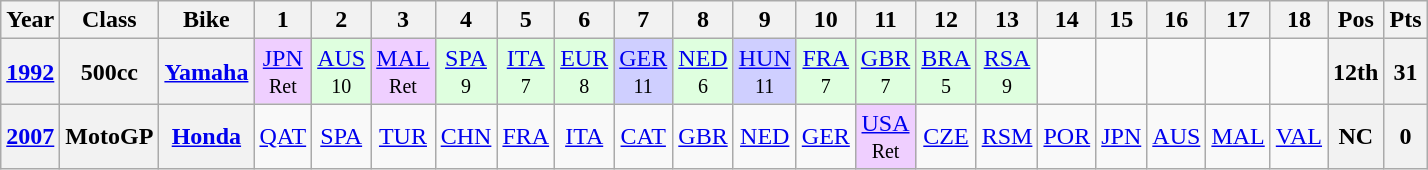<table class="wikitable" style="text-align:center">
<tr>
<th>Year</th>
<th>Class</th>
<th>Bike</th>
<th>1</th>
<th>2</th>
<th>3</th>
<th>4</th>
<th>5</th>
<th>6</th>
<th>7</th>
<th>8</th>
<th>9</th>
<th>10</th>
<th>11</th>
<th>12</th>
<th>13</th>
<th>14</th>
<th>15</th>
<th>16</th>
<th>17</th>
<th>18</th>
<th>Pos</th>
<th>Pts</th>
</tr>
<tr>
<th><a href='#'>1992</a></th>
<th>500cc</th>
<th><a href='#'>Yamaha</a></th>
<td style="background:#EFCFFF;"><a href='#'>JPN</a><br><small>Ret</small></td>
<td style="background:#DFFFDF;"><a href='#'>AUS</a><br><small>10</small></td>
<td style="background:#EFCFFF;"><a href='#'>MAL</a><br><small>Ret</small></td>
<td style="background:#DFFFDF;"><a href='#'>SPA</a><br><small>9</small></td>
<td style="background:#DFFFDF;"><a href='#'>ITA</a><br><small>7</small></td>
<td style="background:#DFFFDF;"><a href='#'>EUR</a><br><small>8</small></td>
<td style="background:#CFCFFF;"><a href='#'>GER</a><br><small>11</small></td>
<td style="background:#DFFFDF;"><a href='#'>NED</a><br><small>6</small></td>
<td style="background:#CFCFFF;"><a href='#'>HUN</a><br><small>11</small></td>
<td style="background:#DFFFDF;"><a href='#'>FRA</a><br><small>7</small></td>
<td style="background:#DFFFDF;"><a href='#'>GBR</a><br><small>7</small></td>
<td style="background:#DFFFDF;"><a href='#'>BRA</a><br><small>5</small></td>
<td style="background:#DFFFDF;"><a href='#'>RSA</a><br><small>9</small></td>
<td></td>
<td></td>
<td></td>
<td></td>
<td></td>
<th>12th</th>
<th>31</th>
</tr>
<tr>
<th><a href='#'>2007</a></th>
<th>MotoGP</th>
<th><a href='#'>Honda</a></th>
<td><a href='#'>QAT</a><br><small></small></td>
<td><a href='#'>SPA</a><br><small></small></td>
<td><a href='#'>TUR</a><br><small></small></td>
<td><a href='#'>CHN</a><br><small></small></td>
<td><a href='#'>FRA</a><br><small></small></td>
<td><a href='#'>ITA</a><br><small></small></td>
<td><a href='#'>CAT</a><br><small></small></td>
<td><a href='#'>GBR</a><br><small></small></td>
<td><a href='#'>NED</a><br><small></small></td>
<td><a href='#'>GER</a><br><small></small></td>
<td style="background:#EFCFFF;"><a href='#'>USA</a><br><small>Ret</small></td>
<td><a href='#'>CZE</a><br><small></small></td>
<td><a href='#'>RSM</a><br><small></small></td>
<td><a href='#'>POR</a><br><small></small></td>
<td><a href='#'>JPN</a><br><small></small></td>
<td><a href='#'>AUS</a><br><small></small></td>
<td><a href='#'>MAL</a><br><small></small></td>
<td><a href='#'>VAL</a><br><small></small></td>
<th>NC</th>
<th>0</th>
</tr>
</table>
